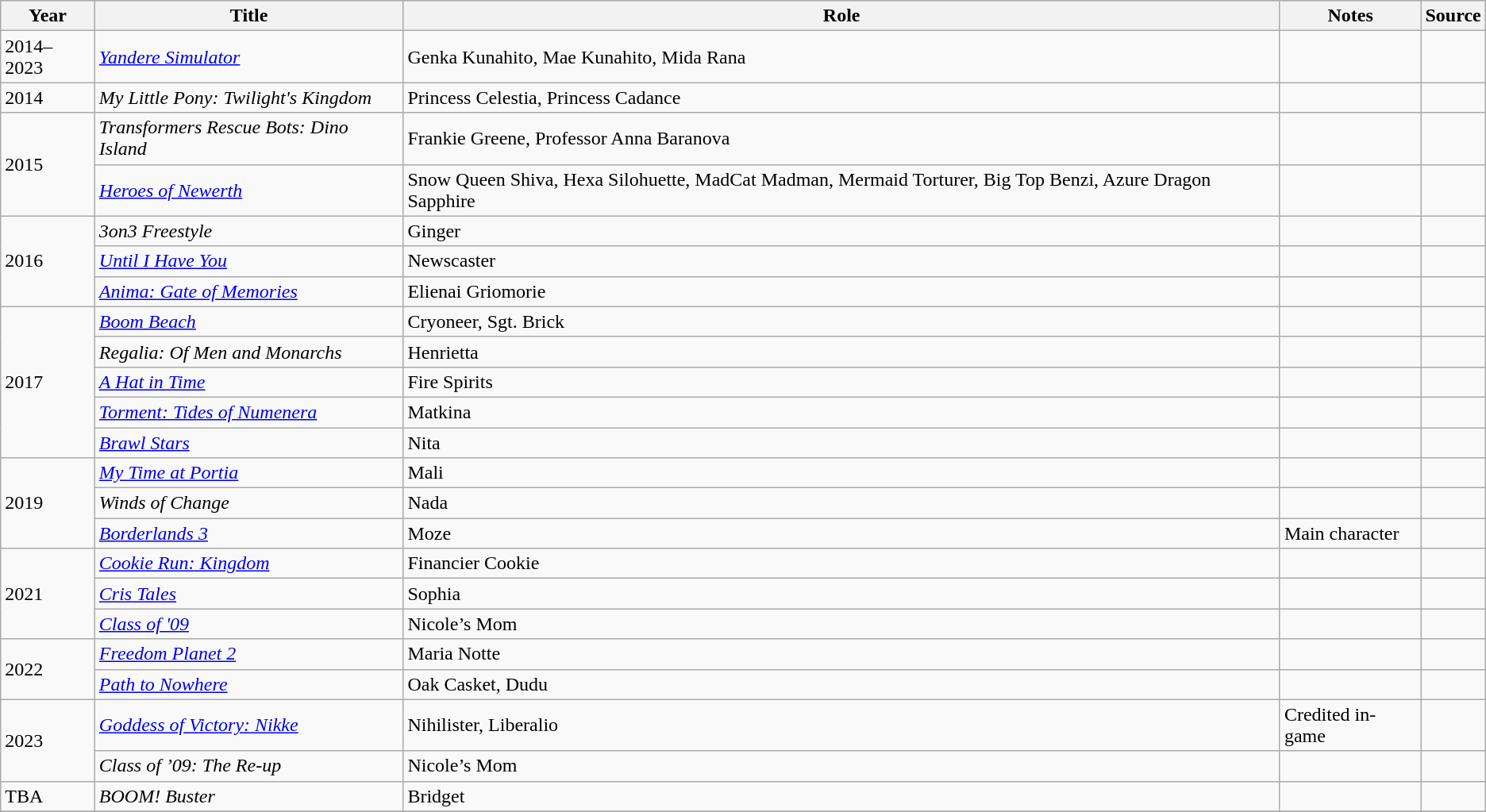<table class="wikitable sortable plainrowheaders">
<tr>
<th>Year</th>
<th>Title</th>
<th>Role</th>
<th class="unsortable">Notes</th>
<th class="unsortable">Source</th>
</tr>
<tr>
<td>2014–2023</td>
<td><em><a href='#'>Yandere Simulator</a></em></td>
<td>Genka Kunahito, Mae Kunahito, Mida Rana</td>
<td></td>
<td></td>
</tr>
<tr>
<td>2014</td>
<td><em>My Little Pony: Twilight's Kingdom</em></td>
<td>Princess Celestia, Princess Cadance</td>
<td></td>
<td></td>
</tr>
<tr>
<td rowspan="2">2015</td>
<td><em>Transformers Rescue Bots: Dino Island</em></td>
<td>Frankie Greene, Professor Anna Baranova</td>
<td></td>
<td></td>
</tr>
<tr>
<td><em><a href='#'>Heroes of Newerth</a></em></td>
<td>Snow Queen Shiva, Hexa Silohuette, MadCat Madman, Mermaid Torturer, Big Top Benzi, Azure Dragon Sapphire</td>
<td></td>
<td><br></td>
</tr>
<tr>
<td rowspan="3">2016</td>
<td><em>3on3 Freestyle</em></td>
<td>Ginger</td>
<td></td>
<td></td>
</tr>
<tr>
<td><em><a href='#'>Until I Have You</a></em></td>
<td>Newscaster</td>
<td></td>
<td></td>
</tr>
<tr>
<td><em><a href='#'>Anima: Gate of Memories</a></em></td>
<td>Elienai Griomorie</td>
<td></td>
<td></td>
</tr>
<tr>
<td rowspan="5">2017</td>
<td><em><a href='#'>Boom Beach</a></em></td>
<td>Cryoneer, Sgt. Brick</td>
<td></td>
<td></td>
</tr>
<tr>
<td><em>Regalia: Of Men and Monarchs</em></td>
<td>Henrietta</td>
<td></td>
<td></td>
</tr>
<tr>
<td><em><a href='#'>A Hat in Time</a></em></td>
<td>Fire Spirits</td>
<td></td>
<td></td>
</tr>
<tr>
<td><em><a href='#'>Torment: Tides of Numenera</a></em></td>
<td>Matkina</td>
<td></td>
<td></td>
</tr>
<tr>
<td><em><a href='#'>Brawl Stars</a></em></td>
<td>Nita</td>
<td></td>
<td></td>
</tr>
<tr>
<td rowspan="3">2019</td>
<td><em><a href='#'>My Time at Portia</a></em></td>
<td>Mali</td>
<td></td>
<td></td>
</tr>
<tr>
<td><em>Winds of Change</em></td>
<td>Nada</td>
<td></td>
<td></td>
</tr>
<tr>
<td><em><a href='#'>Borderlands 3</a></em></td>
<td>Moze</td>
<td>Main character</td>
<td></td>
</tr>
<tr>
<td rowspan="3">2021</td>
<td><em><a href='#'>Cookie Run: Kingdom</a></em></td>
<td>Financier Cookie</td>
<td></td>
<td></td>
</tr>
<tr>
<td><em><a href='#'>Cris Tales</a></em></td>
<td>Sophia</td>
<td></td>
<td></td>
</tr>
<tr>
<td><em><a href='#'>Class of '09</a></em></td>
<td>Nicole’s Mom</td>
<td></td>
<td></td>
</tr>
<tr>
<td rowspan="2">2022</td>
<td><em><a href='#'>Freedom Planet 2</a></em></td>
<td>Maria Notte</td>
<td></td>
<td></td>
</tr>
<tr>
<td><em><a href='#'>Path to Nowhere</a></em></td>
<td>Oak Casket, Dudu</td>
<td></td>
<td></td>
</tr>
<tr>
<td rowspan="2">2023</td>
<td><em><a href='#'>Goddess of Victory: Nikke</a></em></td>
<td>Nihilister, Liberalio</td>
<td>Credited in-game</td>
<td></td>
</tr>
<tr>
<td><em>Class of ’09: The Re-up</em></td>
<td>Nicole’s Mom</td>
<td></td>
</tr>
<tr>
<td>TBA</td>
<td><em>BOOM! Buster</em></td>
<td>Bridget</td>
<td></td>
<td></td>
</tr>
<tr>
</tr>
</table>
